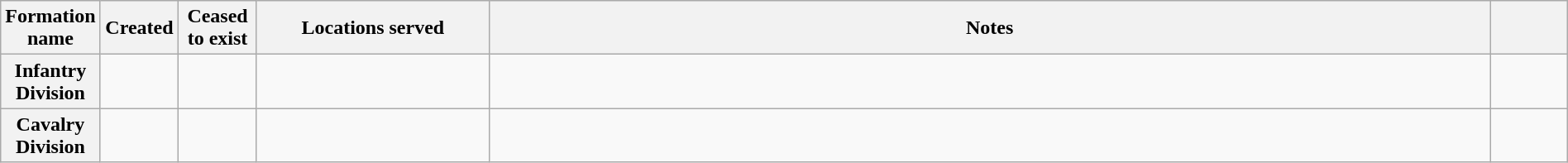<table class="wikitable sortable plainrowheaders" style="text-align: left; border-spacing| 2px; border: 1px solid darkgray; width: 100%;">
<tr>
<th width="5%" scope="col">Formation name</th>
<th width=5% scope="col">Created</th>
<th width=5% scope="col">Ceased to exist</th>
<th class=unsortable width=15% scope="col">Locations served</th>
<th class=unsortable width=65% scope="col">Notes</th>
<th class=unsortable width=5% scope="col"></th>
</tr>
<tr>
<th scope="row" style="text-align:center;">Infantry Division</th>
<td align="center"></td>
<td align="center"></td>
<td align="center"></td>
<td align="center"></td>
<td align="center"></td>
</tr>
<tr>
<th scope="row" style="text-align:center;">Cavalry Division</th>
<td align="center"></td>
<td align="center"></td>
<td align="center"></td>
<td align="center"></td>
<td align="center"></td>
</tr>
</table>
